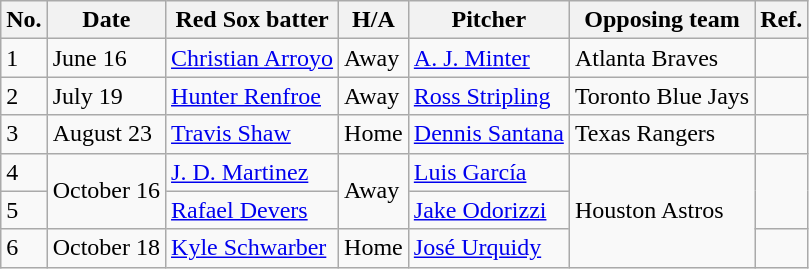<table class="wikitable">
<tr>
<th>No.</th>
<th>Date</th>
<th>Red Sox batter</th>
<th>H/A</th>
<th>Pitcher</th>
<th>Opposing team</th>
<th>Ref.</th>
</tr>
<tr>
<td>1</td>
<td>June 16</td>
<td><a href='#'>Christian Arroyo</a></td>
<td>Away</td>
<td><a href='#'>A. J. Minter</a></td>
<td>Atlanta Braves</td>
<td></td>
</tr>
<tr>
<td>2</td>
<td>July 19</td>
<td><a href='#'>Hunter Renfroe</a></td>
<td>Away</td>
<td><a href='#'>Ross Stripling</a></td>
<td>Toronto Blue Jays</td>
<td></td>
</tr>
<tr>
<td>3</td>
<td>August 23</td>
<td><a href='#'>Travis Shaw</a></td>
<td>Home</td>
<td><a href='#'>Dennis Santana</a></td>
<td>Texas Rangers</td>
<td></td>
</tr>
<tr>
<td>4</td>
<td rowspan=2>October 16</td>
<td><a href='#'>J. D. Martinez</a></td>
<td rowspan=2>Away</td>
<td><a href='#'>Luis García</a></td>
<td rowspan=3>Houston Astros</td>
<td rowspan=2></td>
</tr>
<tr>
<td>5</td>
<td><a href='#'>Rafael Devers</a></td>
<td><a href='#'>Jake Odorizzi</a></td>
</tr>
<tr>
<td>6</td>
<td>October 18</td>
<td><a href='#'>Kyle Schwarber</a></td>
<td>Home</td>
<td><a href='#'>José Urquidy</a></td>
<td></td>
</tr>
</table>
